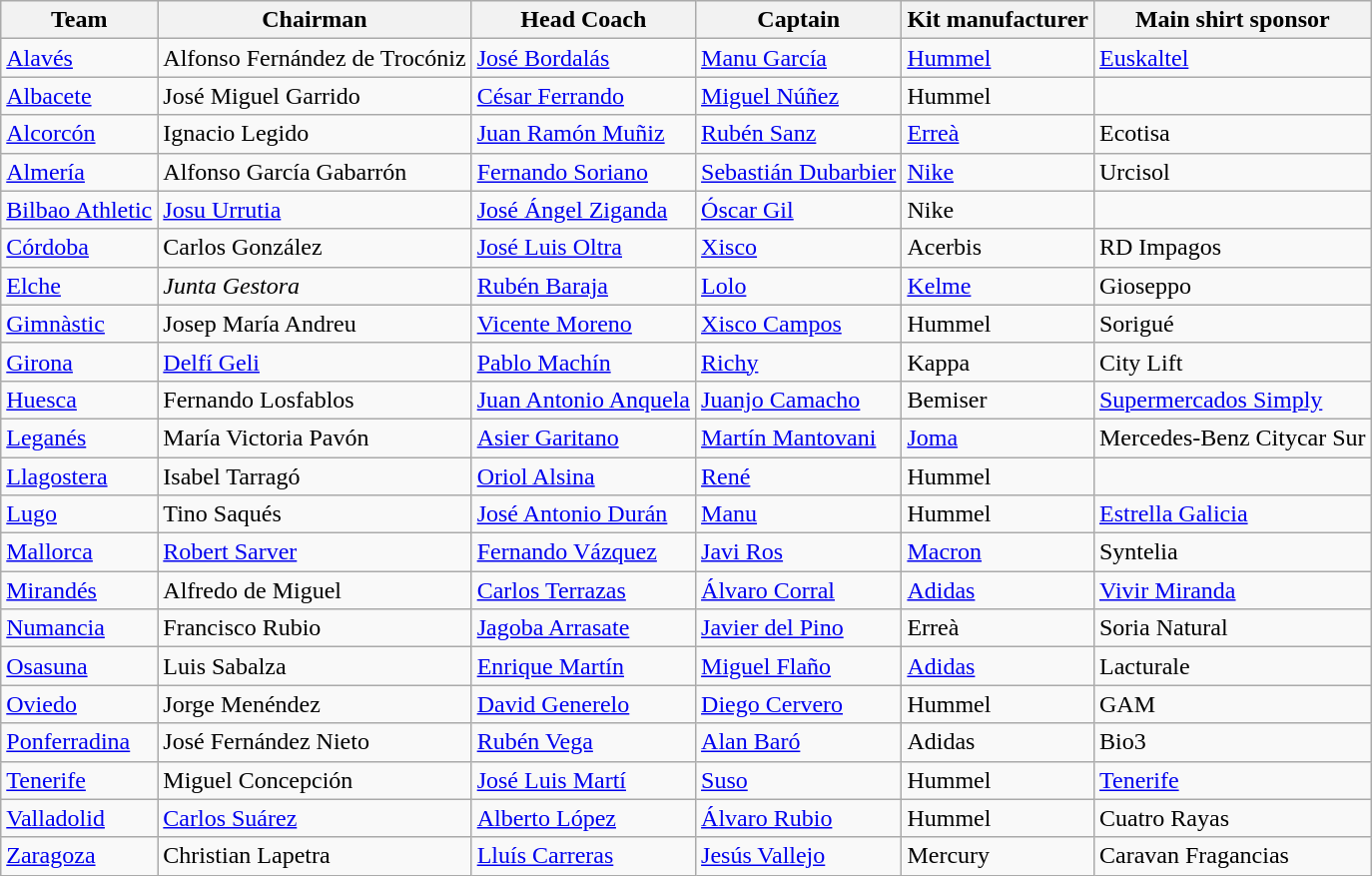<table class="wikitable sortable" style="text-align: left;">
<tr>
<th>Team</th>
<th>Chairman</th>
<th>Head Coach</th>
<th>Captain</th>
<th>Kit manufacturer</th>
<th>Main shirt sponsor</th>
</tr>
<tr>
<td><a href='#'>Alavés</a></td>
<td> Alfonso Fernández de Trocóniz</td>
<td> <a href='#'>José Bordalás</a></td>
<td> <a href='#'>Manu García</a></td>
<td><a href='#'>Hummel</a></td>
<td><a href='#'>Euskaltel</a></td>
</tr>
<tr>
<td><a href='#'>Albacete</a></td>
<td> José Miguel Garrido</td>
<td> <a href='#'>César Ferrando</a></td>
<td> <a href='#'>Miguel Núñez</a></td>
<td>Hummel</td>
<td></td>
</tr>
<tr>
<td><a href='#'>Alcorcón</a></td>
<td> Ignacio Legido </td>
<td> <a href='#'>Juan Ramón Muñiz</a></td>
<td> <a href='#'>Rubén Sanz</a></td>
<td><a href='#'>Erreà</a></td>
<td>Ecotisa</td>
</tr>
<tr>
<td><a href='#'>Almería</a></td>
<td> Alfonso García Gabarrón</td>
<td> <a href='#'>Fernando Soriano</a></td>
<td> <a href='#'>Sebastián Dubarbier</a></td>
<td><a href='#'>Nike</a></td>
<td>Urcisol</td>
</tr>
<tr>
<td><a href='#'>Bilbao Athletic</a></td>
<td> <a href='#'>Josu Urrutia</a></td>
<td> <a href='#'>José Ángel Ziganda</a></td>
<td> <a href='#'>Óscar Gil</a></td>
<td>Nike</td>
<td></td>
</tr>
<tr>
<td><a href='#'>Córdoba</a></td>
<td> Carlos González</td>
<td> <a href='#'>José Luis Oltra</a></td>
<td> <a href='#'>Xisco</a></td>
<td>Acerbis</td>
<td>RD Impagos</td>
</tr>
<tr>
<td><a href='#'>Elche</a></td>
<td> <em>Junta Gestora</em></td>
<td> <a href='#'>Rubén Baraja</a></td>
<td> <a href='#'>Lolo</a></td>
<td><a href='#'>Kelme</a></td>
<td>Gioseppo</td>
</tr>
<tr>
<td><a href='#'>Gimnàstic</a></td>
<td> Josep María Andreu</td>
<td> <a href='#'>Vicente Moreno</a></td>
<td> <a href='#'>Xisco Campos</a></td>
<td>Hummel</td>
<td>Sorigué</td>
</tr>
<tr>
<td><a href='#'>Girona</a></td>
<td> <a href='#'>Delfí Geli</a></td>
<td> <a href='#'>Pablo Machín</a></td>
<td> <a href='#'>Richy</a></td>
<td>Kappa</td>
<td>City Lift</td>
</tr>
<tr>
<td><a href='#'>Huesca</a></td>
<td> Fernando Losfablos</td>
<td> <a href='#'>Juan Antonio Anquela</a></td>
<td> <a href='#'>Juanjo Camacho</a></td>
<td>Bemiser</td>
<td><a href='#'>Supermercados Simply</a></td>
</tr>
<tr>
<td><a href='#'>Leganés</a></td>
<td> María Victoria Pavón</td>
<td> <a href='#'>Asier Garitano</a></td>
<td> <a href='#'>Martín Mantovani</a></td>
<td><a href='#'>Joma</a></td>
<td>Mercedes-Benz Citycar Sur</td>
</tr>
<tr>
<td><a href='#'>Llagostera</a></td>
<td> Isabel Tarragó</td>
<td> <a href='#'>Oriol Alsina</a></td>
<td> <a href='#'>René</a></td>
<td>Hummel</td>
<td></td>
</tr>
<tr>
<td><a href='#'>Lugo</a></td>
<td> Tino Saqués</td>
<td> <a href='#'>José Antonio Durán</a></td>
<td> <a href='#'>Manu</a></td>
<td>Hummel</td>
<td><a href='#'>Estrella Galicia</a></td>
</tr>
<tr>
<td><a href='#'>Mallorca</a></td>
<td> <a href='#'>Robert Sarver</a></td>
<td> <a href='#'>Fernando Vázquez</a></td>
<td> <a href='#'>Javi Ros</a></td>
<td><a href='#'>Macron</a></td>
<td>Syntelia</td>
</tr>
<tr>
<td><a href='#'>Mirandés</a></td>
<td> Alfredo de Miguel</td>
<td> <a href='#'>Carlos Terrazas</a></td>
<td> <a href='#'>Álvaro Corral</a></td>
<td><a href='#'>Adidas</a></td>
<td><a href='#'>Vivir Miranda</a></td>
</tr>
<tr>
<td><a href='#'>Numancia</a></td>
<td> Francisco Rubio</td>
<td> <a href='#'>Jagoba Arrasate</a></td>
<td> <a href='#'>Javier del Pino</a></td>
<td>Erreà</td>
<td>Soria Natural</td>
</tr>
<tr>
<td><a href='#'>Osasuna</a></td>
<td> Luis Sabalza</td>
<td> <a href='#'>Enrique Martín</a></td>
<td> <a href='#'>Miguel Flaño</a></td>
<td><a href='#'>Adidas</a></td>
<td>Lacturale</td>
</tr>
<tr>
<td><a href='#'>Oviedo</a></td>
<td> Jorge Menéndez</td>
<td> <a href='#'>David Generelo</a></td>
<td> <a href='#'>Diego Cervero</a></td>
<td>Hummel</td>
<td>GAM</td>
</tr>
<tr>
<td><a href='#'>Ponferradina</a></td>
<td> José Fernández Nieto</td>
<td> <a href='#'>Rubén Vega</a></td>
<td> <a href='#'>Alan Baró</a></td>
<td>Adidas</td>
<td>Bio3</td>
</tr>
<tr>
<td><a href='#'>Tenerife</a></td>
<td> Miguel Concepción</td>
<td> <a href='#'>José Luis Martí</a></td>
<td> <a href='#'>Suso</a></td>
<td>Hummel</td>
<td><a href='#'>Tenerife</a></td>
</tr>
<tr>
<td><a href='#'>Valladolid</a></td>
<td> <a href='#'>Carlos Suárez</a></td>
<td> <a href='#'>Alberto López</a></td>
<td> <a href='#'>Álvaro Rubio</a></td>
<td>Hummel</td>
<td>Cuatro Rayas</td>
</tr>
<tr>
<td><a href='#'>Zaragoza</a></td>
<td> Christian Lapetra</td>
<td> <a href='#'>Lluís Carreras</a></td>
<td> <a href='#'>Jesús Vallejo</a></td>
<td>Mercury</td>
<td>Caravan Fragancias</td>
</tr>
</table>
